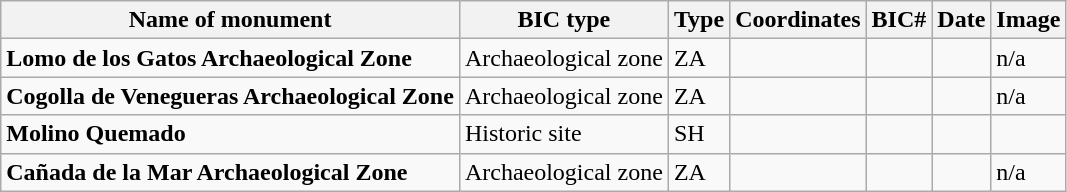<table class="wikitable">
<tr>
<th>Name of monument</th>
<th>BIC type</th>
<th>Type</th>
<th>Coordinates</th>
<th>BIC#</th>
<th>Date</th>
<th>Image</th>
</tr>
<tr>
<td><strong>Lomo de los Gatos Archaeological Zone</strong></td>
<td>Archaeological zone</td>
<td>ZA</td>
<td></td>
<td></td>
<td></td>
<td>n/a</td>
</tr>
<tr>
<td><strong>Cogolla de Venegueras Archaeological Zone</strong></td>
<td>Archaeological zone</td>
<td>ZA</td>
<td></td>
<td></td>
<td></td>
<td>n/a</td>
</tr>
<tr>
<td><strong>Molino Quemado</strong></td>
<td>Historic site</td>
<td>SH</td>
<td></td>
<td></td>
<td></td>
<td></td>
</tr>
<tr>
<td><strong>Cañada de la Mar Archaeological Zone</strong></td>
<td>Archaeological zone</td>
<td>ZA</td>
<td></td>
<td></td>
<td></td>
<td>n/a</td>
</tr>
</table>
